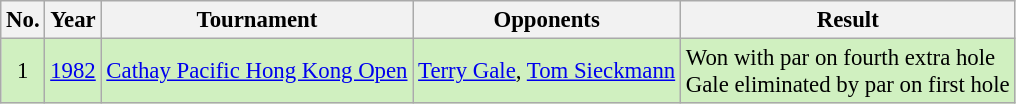<table class="wikitable" style="font-size:95%;">
<tr>
<th>No.</th>
<th>Year</th>
<th>Tournament</th>
<th>Opponents</th>
<th>Result</th>
</tr>
<tr style="background:#D0F0C0;">
<td align=center>1</td>
<td><a href='#'>1982</a></td>
<td><a href='#'>Cathay Pacific Hong Kong Open</a></td>
<td> <a href='#'>Terry Gale</a>,  <a href='#'>Tom Sieckmann</a></td>
<td>Won with par on fourth extra hole<br>Gale eliminated by par on first hole</td>
</tr>
</table>
